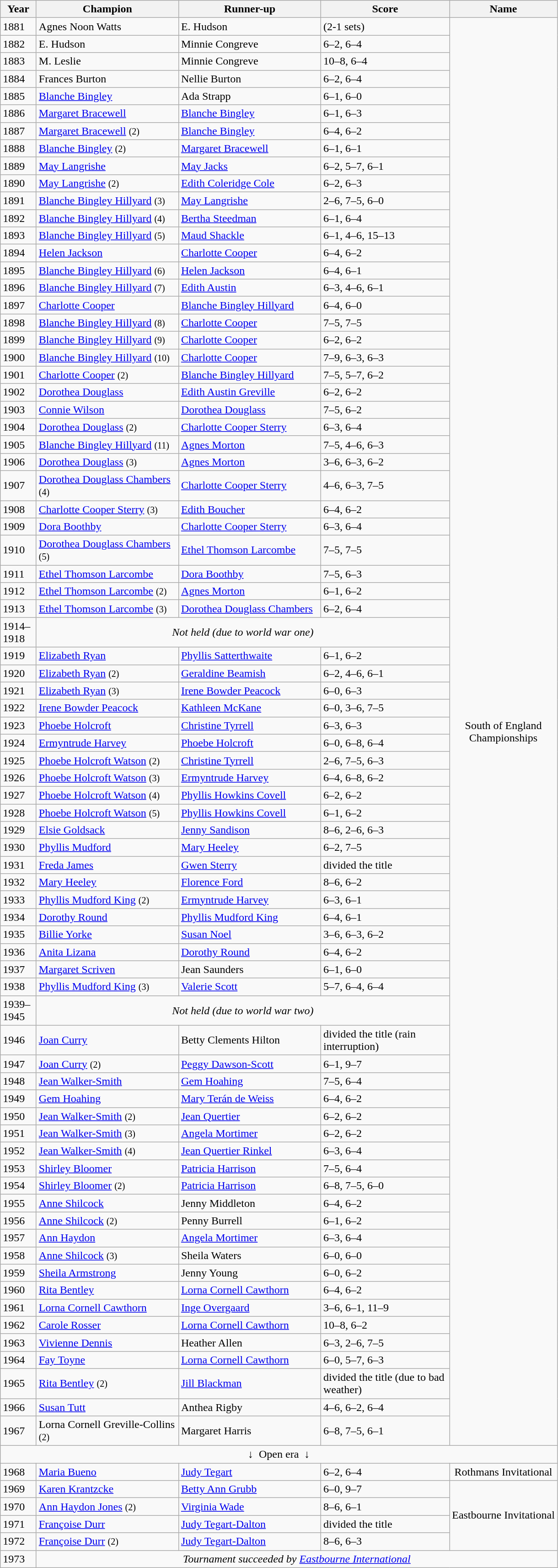<table class="wikitable">
<tr>
<th style="width:45px">Year</th>
<th style="width:200px">Champion</th>
<th style="width:200px">Runner-up</th>
<th style="width:180px">Score</th>
<th style="width:150px">Name</th>
</tr>
<tr>
<td>1881</td>
<td> Agnes Noon Watts</td>
<td> E. Hudson</td>
<td>(2-1 sets)</td>
<td align="center" rowspan="77">South of England Championships</td>
</tr>
<tr>
<td>1882</td>
<td> E. Hudson</td>
<td> Minnie Congreve</td>
<td>6–2, 6–4</td>
</tr>
<tr>
<td>1883</td>
<td> M. Leslie</td>
<td> Minnie Congreve</td>
<td>10–8, 6–4</td>
</tr>
<tr>
<td>1884</td>
<td> Frances Burton</td>
<td> Nellie Burton</td>
<td>6–2, 6–4</td>
</tr>
<tr>
<td>1885 </td>
<td> <a href='#'>Blanche Bingley</a></td>
<td> Ada Strapp</td>
<td>6–1, 6–0</td>
</tr>
<tr>
<td>1886 </td>
<td> <a href='#'>Margaret Bracewell</a></td>
<td> <a href='#'>Blanche Bingley</a></td>
<td>6–1, 6–3</td>
</tr>
<tr>
<td>1887</td>
<td> <a href='#'>Margaret Bracewell</a> <small> (2) </small></td>
<td> <a href='#'>Blanche Bingley</a></td>
<td>6–4, 6–2</td>
</tr>
<tr>
<td>1888</td>
<td> <a href='#'>Blanche Bingley</a> <small> (2) </small></td>
<td> <a href='#'>Margaret Bracewell</a></td>
<td>6–1, 6–1</td>
</tr>
<tr>
<td>1889</td>
<td> <a href='#'>May Langrishe</a></td>
<td> <a href='#'>May Jacks</a></td>
<td>6–2, 5–7, 6–1</td>
</tr>
<tr>
<td>1890</td>
<td> <a href='#'>May Langrishe</a> <small> (2) </small></td>
<td> <a href='#'>Edith Coleridge Cole</a></td>
<td>6–2, 6–3</td>
</tr>
<tr>
<td>1891</td>
<td> <a href='#'>Blanche Bingley Hillyard</a> <small> (3) </small></td>
<td> <a href='#'>May Langrishe</a></td>
<td>2–6, 7–5, 6–0</td>
</tr>
<tr>
<td>1892</td>
<td> <a href='#'>Blanche Bingley Hillyard</a> <small> (4) </small></td>
<td> <a href='#'>Bertha Steedman</a></td>
<td>6–1, 6–4</td>
</tr>
<tr>
<td>1893</td>
<td> <a href='#'>Blanche Bingley Hillyard</a> <small> (5) </small></td>
<td> <a href='#'>Maud Shackle</a></td>
<td>6–1, 4–6, 15–13</td>
</tr>
<tr>
<td>1894</td>
<td> <a href='#'>Helen Jackson</a></td>
<td> <a href='#'>Charlotte Cooper</a></td>
<td>6–4, 6–2</td>
</tr>
<tr>
<td>1895</td>
<td> <a href='#'>Blanche Bingley Hillyard</a> <small> (6) </small></td>
<td> <a href='#'>Helen Jackson</a></td>
<td>6–4, 6–1</td>
</tr>
<tr>
<td>1896</td>
<td> <a href='#'>Blanche Bingley Hillyard</a> <small> (7) </small></td>
<td> <a href='#'>Edith Austin</a></td>
<td>6–3, 4–6, 6–1</td>
</tr>
<tr>
<td>1897</td>
<td> <a href='#'>Charlotte Cooper</a></td>
<td> <a href='#'>Blanche Bingley Hillyard</a></td>
<td>6–4, 6–0</td>
</tr>
<tr>
<td>1898</td>
<td> <a href='#'>Blanche Bingley Hillyard</a> <small> (8) </small></td>
<td> <a href='#'>Charlotte Cooper</a></td>
<td>7–5, 7–5</td>
</tr>
<tr>
<td>1899</td>
<td> <a href='#'>Blanche Bingley Hillyard</a> <small> (9) </small></td>
<td> <a href='#'>Charlotte Cooper</a></td>
<td>6–2, 6–2</td>
</tr>
<tr>
<td>1900</td>
<td> <a href='#'>Blanche Bingley Hillyard</a> <small> (10) </small></td>
<td> <a href='#'>Charlotte Cooper</a></td>
<td>7–9, 6–3, 6–3</td>
</tr>
<tr>
<td>1901</td>
<td> <a href='#'>Charlotte Cooper</a> <small> (2) </small></td>
<td> <a href='#'>Blanche Bingley Hillyard</a></td>
<td>7–5, 5–7, 6–2</td>
</tr>
<tr>
<td>1902</td>
<td> <a href='#'>Dorothea Douglass</a></td>
<td> <a href='#'>Edith Austin Greville</a></td>
<td>6–2, 6–2</td>
</tr>
<tr>
<td>1903</td>
<td> <a href='#'>Connie Wilson</a></td>
<td> <a href='#'>Dorothea Douglass</a></td>
<td>7–5, 6–2</td>
</tr>
<tr>
<td>1904 </td>
<td> <a href='#'>Dorothea Douglass</a> <small> (2) </small></td>
<td> <a href='#'>Charlotte Cooper Sterry</a></td>
<td>6–3, 6–4</td>
</tr>
<tr>
<td>1905 </td>
<td> <a href='#'>Blanche Bingley Hillyard</a> <small> (11) </small></td>
<td> <a href='#'>Agnes Morton</a></td>
<td>7–5, 4–6, 6–3</td>
</tr>
<tr>
<td>1906</td>
<td> <a href='#'>Dorothea Douglass</a> <small> (3) </small></td>
<td> <a href='#'>Agnes Morton</a></td>
<td>3–6, 6–3, 6–2</td>
</tr>
<tr>
<td>1907</td>
<td> <a href='#'>Dorothea Douglass Chambers</a> <small> (4) </small></td>
<td> <a href='#'>Charlotte Cooper Sterry</a></td>
<td>4–6, 6–3, 7–5</td>
</tr>
<tr>
<td>1908</td>
<td> <a href='#'>Charlotte Cooper Sterry</a> <small> (3) </small></td>
<td> <a href='#'>Edith Boucher</a></td>
<td>6–4, 6–2</td>
</tr>
<tr>
<td>1909</td>
<td> <a href='#'>Dora Boothby</a></td>
<td> <a href='#'>Charlotte Cooper Sterry</a></td>
<td>6–3, 6–4</td>
</tr>
<tr>
<td>1910</td>
<td> <a href='#'>Dorothea Douglass Chambers</a> <small> (5) </small></td>
<td> <a href='#'>Ethel Thomson Larcombe</a></td>
<td>7–5, 7–5</td>
</tr>
<tr>
<td>1911</td>
<td> <a href='#'>Ethel Thomson Larcombe</a></td>
<td> <a href='#'>Dora Boothby</a></td>
<td>7–5, 6–3</td>
</tr>
<tr>
<td>1912</td>
<td> <a href='#'>Ethel Thomson Larcombe</a> <small> (2) </small></td>
<td> <a href='#'>Agnes Morton</a></td>
<td>6–1, 6–2</td>
</tr>
<tr>
<td>1913</td>
<td> <a href='#'>Ethel Thomson Larcombe</a> <small> (3) </small></td>
<td> <a href='#'>Dorothea Douglass Chambers</a></td>
<td>6–2, 6–4</td>
</tr>
<tr>
<td>1914–1918</td>
<td colspan=3 align=center><em>Not held (due to world war one)</em></td>
</tr>
<tr>
<td>1919</td>
<td> <a href='#'>Elizabeth Ryan</a></td>
<td> <a href='#'>Phyllis Satterthwaite</a></td>
<td>6–1, 6–2</td>
</tr>
<tr>
<td>1920 </td>
<td> <a href='#'>Elizabeth Ryan</a> <small> (2) </small></td>
<td> <a href='#'>Geraldine Beamish</a></td>
<td>6–2, 4–6, 6–1</td>
</tr>
<tr>
<td>1921 </td>
<td> <a href='#'>Elizabeth Ryan</a> <small> (3) </small></td>
<td> <a href='#'>Irene Bowder Peacock</a></td>
<td>6–0, 6–3</td>
</tr>
<tr>
<td>1922</td>
<td> <a href='#'>Irene Bowder Peacock</a></td>
<td> <a href='#'>Kathleen McKane</a></td>
<td>6–0, 3–6, 7–5</td>
</tr>
<tr>
<td>1923</td>
<td> <a href='#'>Phoebe Holcroft</a></td>
<td> <a href='#'>Christine Tyrrell</a></td>
<td>6–3, 6–3</td>
</tr>
<tr>
<td>1924</td>
<td> <a href='#'>Ermyntrude Harvey</a></td>
<td> <a href='#'>Phoebe Holcroft</a></td>
<td>6–0, 6–8, 6–4</td>
</tr>
<tr>
<td>1925</td>
<td> <a href='#'>Phoebe Holcroft Watson</a> <small> (2) </small></td>
<td> <a href='#'>Christine Tyrrell</a></td>
<td>2–6, 7–5, 6–3</td>
</tr>
<tr>
<td>1926</td>
<td> <a href='#'>Phoebe Holcroft Watson</a> <small> (3) </small></td>
<td> <a href='#'>Ermyntrude Harvey</a></td>
<td>6–4, 6–8, 6–2</td>
</tr>
<tr>
<td>1927</td>
<td> <a href='#'>Phoebe Holcroft Watson</a> <small> (4) </small></td>
<td> <a href='#'>Phyllis Howkins Covell</a></td>
<td>6–2, 6–2</td>
</tr>
<tr>
<td>1928</td>
<td> <a href='#'>Phoebe Holcroft Watson</a> <small> (5) </small></td>
<td> <a href='#'>Phyllis Howkins Covell</a></td>
<td>6–1, 6–2</td>
</tr>
<tr>
<td>1929</td>
<td> <a href='#'>Elsie Goldsack</a></td>
<td> <a href='#'>Jenny Sandison</a></td>
<td>8–6, 2–6, 6–3</td>
</tr>
<tr>
<td>1930</td>
<td> <a href='#'>Phyllis Mudford</a></td>
<td> <a href='#'>Mary Heeley</a></td>
<td>6–2, 7–5</td>
</tr>
<tr>
<td>1931</td>
<td> <a href='#'>Freda James</a></td>
<td> <a href='#'>Gwen Sterry</a></td>
<td>divided the title</td>
</tr>
<tr>
<td>1932</td>
<td> <a href='#'>Mary Heeley</a></td>
<td> <a href='#'>Florence Ford</a></td>
<td>8–6, 6–2</td>
</tr>
<tr>
<td>1933</td>
<td> <a href='#'>Phyllis Mudford King</a> <small> (2) </small></td>
<td> <a href='#'>Ermyntrude Harvey</a></td>
<td>6–3, 6–1</td>
</tr>
<tr>
<td>1934 </td>
<td> <a href='#'>Dorothy Round</a></td>
<td> <a href='#'>Phyllis Mudford King</a></td>
<td>6–4, 6–1</td>
</tr>
<tr>
<td>1935</td>
<td> <a href='#'>Billie Yorke</a></td>
<td> <a href='#'>Susan Noel</a></td>
<td>3–6, 6–3, 6–2</td>
</tr>
<tr>
<td>1936 </td>
<td> <a href='#'>Anita Lizana</a></td>
<td> <a href='#'>Dorothy Round</a></td>
<td>6–4, 6–2</td>
</tr>
<tr>
<td>1937</td>
<td> <a href='#'>Margaret Scriven</a></td>
<td> Jean Saunders</td>
<td>6–1, 6–0</td>
</tr>
<tr>
<td>1938</td>
<td> <a href='#'>Phyllis Mudford King</a> <small> (3) </small></td>
<td> <a href='#'>Valerie Scott</a></td>
<td>5–7, 6–4, 6–4</td>
</tr>
<tr>
<td>1939–1945</td>
<td colspan=3 align=center><em>Not held (due to world war two)</em></td>
</tr>
<tr>
<td>1946</td>
<td> <a href='#'>Joan Curry</a></td>
<td> Betty Clements Hilton</td>
<td>divided the title (rain interruption)</td>
</tr>
<tr>
<td>1947</td>
<td> <a href='#'>Joan Curry</a> <small> (2) </small></td>
<td> <a href='#'>Peggy Dawson-Scott</a></td>
<td>6–1, 9–7</td>
</tr>
<tr>
<td>1948</td>
<td> <a href='#'>Jean Walker-Smith</a></td>
<td> <a href='#'>Gem Hoahing</a></td>
<td>7–5, 6–4</td>
</tr>
<tr>
<td>1949</td>
<td> <a href='#'>Gem Hoahing</a></td>
<td> <a href='#'>Mary Terán de Weiss</a></td>
<td>6–4, 6–2</td>
</tr>
<tr>
<td>1950</td>
<td> <a href='#'>Jean Walker-Smith</a> <small> (2) </small></td>
<td> <a href='#'>Jean Quertier</a></td>
<td>6–2, 6–2</td>
</tr>
<tr>
<td>1951</td>
<td> <a href='#'>Jean Walker-Smith</a> <small> (3) </small></td>
<td> <a href='#'>Angela Mortimer</a></td>
<td>6–2, 6–2</td>
</tr>
<tr>
<td>1952</td>
<td> <a href='#'>Jean Walker-Smith</a> <small> (4) </small></td>
<td> <a href='#'>Jean Quertier Rinkel</a></td>
<td>6–3, 6–4</td>
</tr>
<tr>
<td>1953</td>
<td> <a href='#'>Shirley Bloomer</a></td>
<td> <a href='#'>Patricia Harrison</a></td>
<td>7–5, 6–4</td>
</tr>
<tr>
<td>1954</td>
<td> <a href='#'>Shirley Bloomer</a> <small> (2) </small></td>
<td> <a href='#'>Patricia Harrison</a></td>
<td>6–8, 7–5, 6–0</td>
</tr>
<tr>
<td>1955</td>
<td> <a href='#'>Anne Shilcock</a></td>
<td> Jenny Middleton</td>
<td>6–4, 6–2</td>
</tr>
<tr>
<td>1956</td>
<td> <a href='#'>Anne Shilcock</a> <small> (2) </small></td>
<td> Penny Burrell</td>
<td>6–1, 6–2</td>
</tr>
<tr>
<td>1957</td>
<td> <a href='#'>Ann Haydon</a></td>
<td> <a href='#'>Angela Mortimer</a></td>
<td>6–3, 6–4</td>
</tr>
<tr>
<td>1958</td>
<td> <a href='#'>Anne Shilcock</a> <small> (3) </small></td>
<td> Sheila Waters</td>
<td>6–0, 6–0</td>
</tr>
<tr>
<td>1959</td>
<td> <a href='#'>Sheila Armstrong</a></td>
<td> Jenny Young</td>
<td>6–0, 6–2</td>
</tr>
<tr>
<td>1960</td>
<td> <a href='#'>Rita Bentley</a></td>
<td> <a href='#'>Lorna Cornell Cawthorn</a></td>
<td>6–4, 6–2</td>
</tr>
<tr>
<td>1961</td>
<td> <a href='#'>Lorna Cornell Cawthorn</a></td>
<td> <a href='#'>Inge Overgaard</a></td>
<td>3–6, 6–1, 11–9</td>
</tr>
<tr>
<td>1962</td>
<td> <a href='#'>Carole Rosser</a></td>
<td> <a href='#'>Lorna Cornell Cawthorn</a></td>
<td>10–8, 6–2</td>
</tr>
<tr>
<td>1963</td>
<td> <a href='#'>Vivienne Dennis</a></td>
<td> Heather Allen</td>
<td>6–3, 2–6, 7–5</td>
</tr>
<tr>
<td>1964</td>
<td> <a href='#'>Fay Toyne</a></td>
<td> <a href='#'>Lorna Cornell Cawthorn</a></td>
<td>6–0, 5–7, 6–3</td>
</tr>
<tr>
<td>1965</td>
<td> <a href='#'>Rita Bentley</a> <small> (2) </small></td>
<td> <a href='#'>Jill Blackman</a></td>
<td>divided the title (due to bad weather)</td>
</tr>
<tr>
<td>1966</td>
<td> <a href='#'>Susan Tutt</a></td>
<td> Anthea Rigby</td>
<td>4–6, 6–2, 6–4</td>
</tr>
<tr>
<td>1967</td>
<td>  Lorna Cornell Greville-Collins <small> (2) </small></td>
<td> Margaret Harris</td>
<td>6–8, 7–5, 6–1</td>
</tr>
<tr>
<td colspan="5" align="center">↓  Open era  ↓</td>
</tr>
<tr>
<td>1968</td>
<td> <a href='#'>Maria Bueno</a></td>
<td> <a href='#'>Judy Tegart</a></td>
<td>6–2, 6–4</td>
<td align="center" rowspan="1">Rothmans Invitational</td>
</tr>
<tr>
<td>1969</td>
<td> <a href='#'>Karen Krantzcke</a></td>
<td> <a href='#'>Betty Ann Grubb</a></td>
<td>6–0, 9–7</td>
<td align="center" rowspan="4">Eastbourne Invitational</td>
</tr>
<tr>
<td>1970</td>
<td> <a href='#'>Ann Haydon Jones</a> <small> (2) </small></td>
<td> <a href='#'>Virginia Wade</a></td>
<td>8–6, 6–1</td>
</tr>
<tr>
<td>1971</td>
<td> <a href='#'>Françoise Durr</a></td>
<td> <a href='#'>Judy Tegart-Dalton</a></td>
<td>divided the title</td>
</tr>
<tr>
<td>1972</td>
<td> <a href='#'>Françoise Durr</a> <small> (2) </small></td>
<td> <a href='#'>Judy Tegart-Dalton</a></td>
<td>8–6, 6–3</td>
</tr>
<tr>
<td>1973</td>
<td colspan=10 align=center><em>Tournament succeeded by <a href='#'>Eastbourne International</a></em></td>
</tr>
</table>
